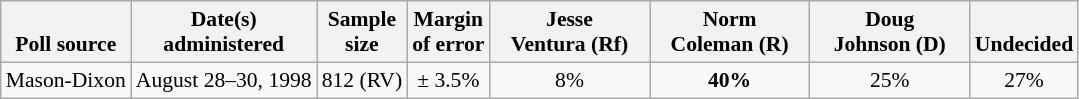<table class="wikitable" style="font-size:90%;text-align:center;">
<tr valign=bottom>
<th>Poll source</th>
<th>Date(s)<br>administered</th>
<th>Sample<br>size</th>
<th>Margin<br>of error</th>
<th style="width:100px;">Jesse<br>Ventura (Rf)</th>
<th style="width:100px;">Norm<br>Coleman (R)</th>
<th style="width:100px;">Doug<br>Johnson (D)</th>
<th>Undecided</th>
</tr>
<tr>
<td style="text-align:left;">Mason-Dixon</td>
<td>August 28–30, 1998</td>
<td>812 (RV)</td>
<td>± 3.5%</td>
<td>8%</td>
<td><strong>40%</strong></td>
<td>25%</td>
<td>27%</td>
</tr>
</table>
